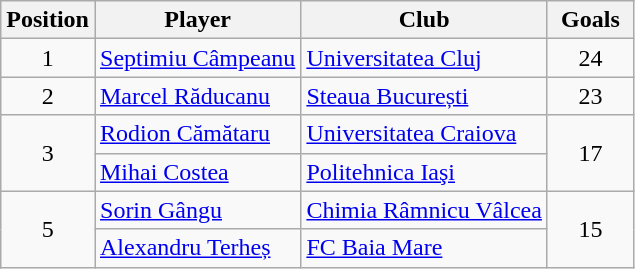<table class="wikitable">
<tr>
<th width="50px">Position</th>
<th>Player</th>
<th>Club</th>
<th width="50px">Goals</th>
</tr>
<tr>
<td rowspan=1 align="center">1</td>
<td><a href='#'>Septimiu Câmpeanu</a></td>
<td><a href='#'>Universitatea Cluj</a></td>
<td align=center>24</td>
</tr>
<tr>
<td rowspan=1 align="center">2</td>
<td><a href='#'>Marcel Răducanu</a></td>
<td><a href='#'>Steaua București</a></td>
<td align=center>23</td>
</tr>
<tr>
<td rowspan=2 align="center">3</td>
<td><a href='#'>Rodion Cămătaru</a></td>
<td><a href='#'>Universitatea Craiova</a></td>
<td rowspan=2 align="center">17</td>
</tr>
<tr>
<td><a href='#'>Mihai Costea</a></td>
<td><a href='#'>Politehnica Iaşi</a></td>
</tr>
<tr>
<td rowspan=2 align="center">5</td>
<td><a href='#'>Sorin Gângu</a></td>
<td><a href='#'>Chimia Râmnicu Vâlcea</a></td>
<td rowspan=2 align="center">15</td>
</tr>
<tr>
<td><a href='#'>Alexandru Terheș</a></td>
<td><a href='#'>FC Baia Mare</a></td>
</tr>
</table>
